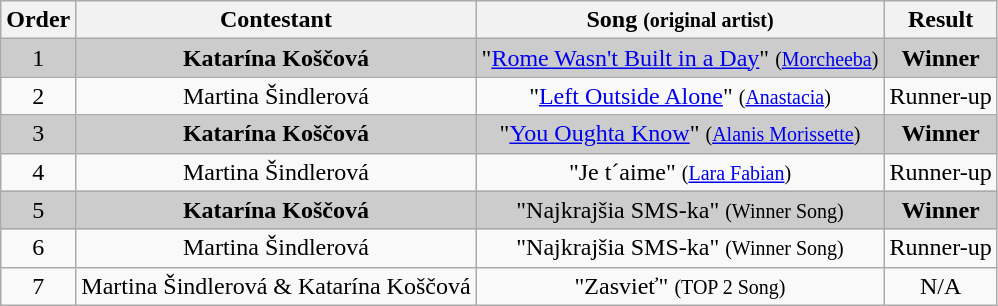<table class="wikitable plainrowheaders" style="text-align:center;">
<tr>
<th scope="col">Order</th>
<th scope="col">Contestant</th>
<th scope="col">Song <small>(original artist)</small></th>
<th scope="col">Result</th>
</tr>
<tr style="background:#ccc;">
<td>1</td>
<td><strong>Katarína Koščová</strong></td>
<td>"<a href='#'>Rome Wasn't Built in a Day</a>" <small>(<a href='#'>Morcheeba</a>)</small></td>
<td><strong>Winner</strong></td>
</tr>
<tr>
<td>2</td>
<td>Martina Šindlerová</td>
<td>"<a href='#'>Left Outside Alone</a>" <small>(<a href='#'>Anastacia</a>)</small></td>
<td>Runner-up</td>
</tr>
<tr style="background:#ccc;">
<td>3</td>
<td><strong>Katarína Koščová</strong></td>
<td>"<a href='#'>You Oughta Know</a>" <small>(<a href='#'>Alanis Morissette</a>)</small></td>
<td><strong>Winner</strong></td>
</tr>
<tr>
<td>4</td>
<td>Martina Šindlerová</td>
<td>"Je t´aime" <small>(<a href='#'>Lara Fabian</a>)</small></td>
<td>Runner-up</td>
</tr>
<tr style="background:#ccc;">
<td>5</td>
<td><strong>Katarína Koščová</strong></td>
<td>"Najkrajšia SMS-ka" <small>(Winner Song)</small></td>
<td><strong>Winner</strong></td>
</tr>
<tr>
<td>6</td>
<td>Martina Šindlerová</td>
<td>"Najkrajšia SMS-ka" <small>(Winner Song)</small></td>
<td>Runner-up</td>
</tr>
<tr>
<td>7</td>
<td>Martina Šindlerová & Katarína Koščová</td>
<td>"Zasvieť" <small>(TOP 2 Song)</small></td>
<td>N/A</td>
</tr>
</table>
